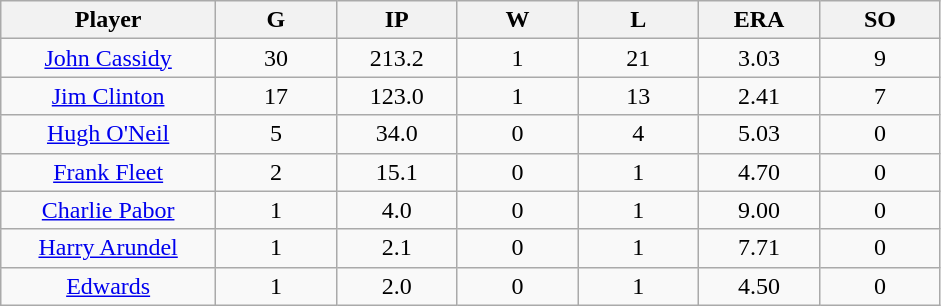<table class="wikitable sortable">
<tr>
<th bgcolor="#DDDDFF" width="16%">Player</th>
<th bgcolor="#DDDDFF" width="9%">G</th>
<th bgcolor="#DDDDFF" width="9%">IP</th>
<th bgcolor="#DDDDFF" width="9%">W</th>
<th bgcolor="#DDDDFF" width="9%">L</th>
<th bgcolor="#DDDDFF" width="9%">ERA</th>
<th bgcolor="#DDDDFF" width="9%">SO</th>
</tr>
<tr align=center>
<td><a href='#'>John Cassidy</a></td>
<td>30</td>
<td>213.2</td>
<td>1</td>
<td>21</td>
<td>3.03</td>
<td>9</td>
</tr>
<tr align=center>
<td><a href='#'>Jim Clinton</a></td>
<td>17</td>
<td>123.0</td>
<td>1</td>
<td>13</td>
<td>2.41</td>
<td>7</td>
</tr>
<tr align=center>
<td><a href='#'>Hugh O'Neil</a></td>
<td>5</td>
<td>34.0</td>
<td>0</td>
<td>4</td>
<td>5.03</td>
<td>0</td>
</tr>
<tr align=center>
<td><a href='#'>Frank Fleet</a></td>
<td>2</td>
<td>15.1</td>
<td>0</td>
<td>1</td>
<td>4.70</td>
<td>0</td>
</tr>
<tr align=center>
<td><a href='#'>Charlie Pabor</a></td>
<td>1</td>
<td>4.0</td>
<td>0</td>
<td>1</td>
<td>9.00</td>
<td>0</td>
</tr>
<tr align=center>
<td><a href='#'>Harry Arundel</a></td>
<td>1</td>
<td>2.1</td>
<td>0</td>
<td>1</td>
<td>7.71</td>
<td>0</td>
</tr>
<tr align=center>
<td><a href='#'>Edwards</a></td>
<td>1</td>
<td>2.0</td>
<td>0</td>
<td>1</td>
<td>4.50</td>
<td>0</td>
</tr>
</table>
